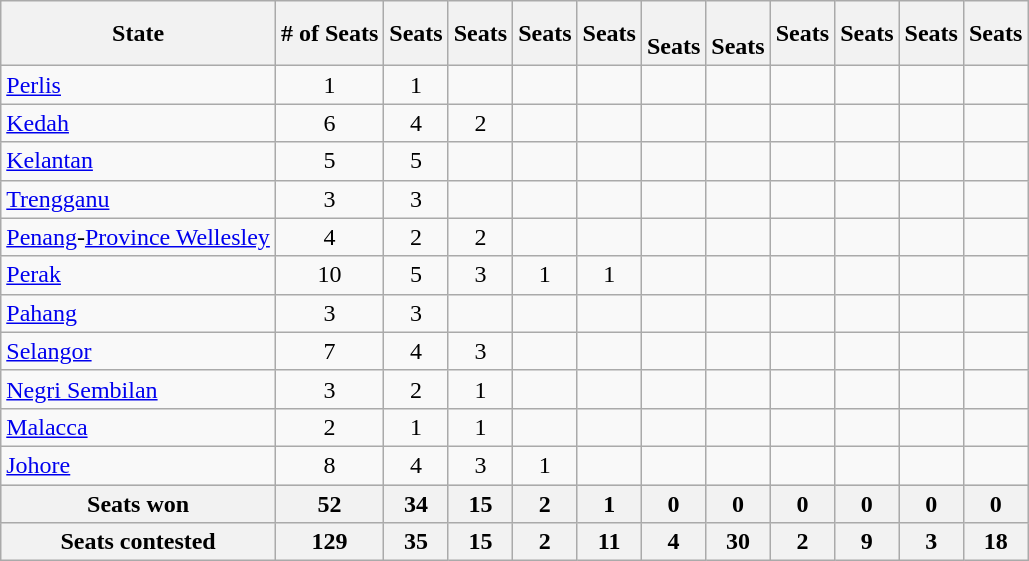<table class="wikitable sortable" style="text-align:center">
<tr>
<th>State</th>
<th># of Seats</th>
<th> Seats</th>
<th> Seats</th>
<th> Seats</th>
<th> Seats</th>
<th><br>Seats</th>
<th><br>Seats</th>
<th> Seats</th>
<th> Seats</th>
<th> Seats</th>
<th> Seats</th>
</tr>
<tr>
<td style="text-align:left"> <a href='#'>Perlis</a></td>
<td>1</td>
<td>1</td>
<td></td>
<td></td>
<td></td>
<td></td>
<td></td>
<td></td>
<td></td>
<td></td>
<td></td>
</tr>
<tr>
<td style="text-align:left"> <a href='#'>Kedah</a></td>
<td>6</td>
<td>4</td>
<td>2</td>
<td></td>
<td></td>
<td></td>
<td></td>
<td></td>
<td></td>
<td></td>
<td></td>
</tr>
<tr>
<td style="text-align:left"> <a href='#'>Kelantan</a></td>
<td>5</td>
<td>5</td>
<td></td>
<td></td>
<td></td>
<td></td>
<td></td>
<td></td>
<td></td>
<td></td>
<td></td>
</tr>
<tr>
<td style="text-align:left"> <a href='#'>Trengganu</a></td>
<td>3</td>
<td>3</td>
<td></td>
<td></td>
<td></td>
<td></td>
<td></td>
<td></td>
<td></td>
<td></td>
<td></td>
</tr>
<tr>
<td style="text-align:left"> <a href='#'>Penang</a>-<a href='#'>Province Wellesley</a></td>
<td>4</td>
<td>2</td>
<td>2</td>
<td></td>
<td></td>
<td></td>
<td></td>
<td></td>
<td></td>
<td></td>
<td></td>
</tr>
<tr>
<td style="text-align:left"> <a href='#'>Perak</a></td>
<td>10</td>
<td>5</td>
<td>3</td>
<td>1</td>
<td>1</td>
<td></td>
<td></td>
<td></td>
<td></td>
<td></td>
<td></td>
</tr>
<tr>
<td style="text-align:left"> <a href='#'>Pahang</a></td>
<td>3</td>
<td>3</td>
<td></td>
<td></td>
<td></td>
<td></td>
<td></td>
<td></td>
<td></td>
<td></td>
<td></td>
</tr>
<tr>
<td style="text-align:left"> <a href='#'>Selangor</a></td>
<td>7</td>
<td>4</td>
<td>3</td>
<td></td>
<td></td>
<td></td>
<td></td>
<td></td>
<td></td>
<td></td>
<td></td>
</tr>
<tr>
<td style="text-align:left"> <a href='#'>Negri Sembilan</a></td>
<td>3</td>
<td>2</td>
<td>1</td>
<td></td>
<td></td>
<td></td>
<td></td>
<td></td>
<td></td>
<td></td>
<td></td>
</tr>
<tr>
<td style="text-align:left"> <a href='#'>Malacca</a></td>
<td>2</td>
<td>1</td>
<td>1</td>
<td></td>
<td></td>
<td></td>
<td></td>
<td></td>
<td></td>
<td></td>
<td></td>
</tr>
<tr>
<td style="text-align:left"> <a href='#'>Johore</a></td>
<td>8</td>
<td>4</td>
<td>3</td>
<td>1</td>
<td></td>
<td></td>
<td></td>
<td></td>
<td></td>
<td></td>
<td></td>
</tr>
<tr class="sortbottom" bgcolor="lightgrey">
<th>Seats won</th>
<th>52</th>
<th>34</th>
<th>15</th>
<th>2</th>
<th>1</th>
<th>0</th>
<th>0</th>
<th>0</th>
<th>0</th>
<th>0</th>
<th>0</th>
</tr>
<tr>
<th>Seats contested</th>
<th>129</th>
<th>35</th>
<th>15</th>
<th>2</th>
<th>11</th>
<th>4</th>
<th>30</th>
<th>2</th>
<th>9</th>
<th>3</th>
<th>18</th>
</tr>
</table>
